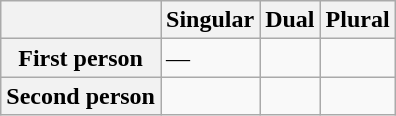<table class="wikitable" align="center" title="Imperative">
<tr>
<th></th>
<th>Singular</th>
<th>Dual</th>
<th>Plural</th>
</tr>
<tr>
<th>First person</th>
<td>—</td>
<td></td>
<td></td>
</tr>
<tr>
<th>Second person</th>
<td></td>
<td></td>
<td></td>
</tr>
</table>
